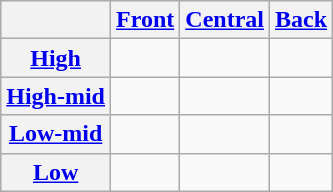<table class="wikitable" style="text-align:center">
<tr>
<th></th>
<th><a href='#'>Front</a></th>
<th><a href='#'>Central</a></th>
<th><a href='#'>Back</a></th>
</tr>
<tr>
<th><a href='#'>High</a></th>
<td align="center"></td>
<td align="center"></td>
<td align="center"></td>
</tr>
<tr>
<th><a href='#'>High-mid</a></th>
<td align="center"></td>
<td></td>
<td align="center"></td>
</tr>
<tr>
<th><a href='#'>Low-mid</a></th>
<td></td>
<td></td>
<td></td>
</tr>
<tr>
<th><a href='#'>Low</a></th>
<td></td>
<td align="center"></td>
<td></td>
</tr>
</table>
